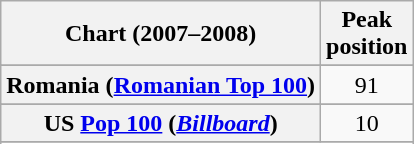<table class="wikitable sortable plainrowheaders" style="text-align:center">
<tr>
<th scope="col">Chart (2007–2008)</th>
<th scope="col">Peak<br>position</th>
</tr>
<tr>
</tr>
<tr>
</tr>
<tr>
</tr>
<tr>
</tr>
<tr>
</tr>
<tr>
</tr>
<tr>
</tr>
<tr>
</tr>
<tr>
<th scope="row">Romania (<a href='#'>Romanian Top 100</a>)</th>
<td align="center">91</td>
</tr>
<tr>
</tr>
<tr>
</tr>
<tr>
</tr>
<tr>
</tr>
<tr>
</tr>
<tr>
</tr>
<tr>
</tr>
<tr>
<th scope="row">US <a href='#'>Pop 100</a> (<em><a href='#'>Billboard</a></em>)</th>
<td>10</td>
</tr>
<tr>
</tr>
<tr>
</tr>
</table>
